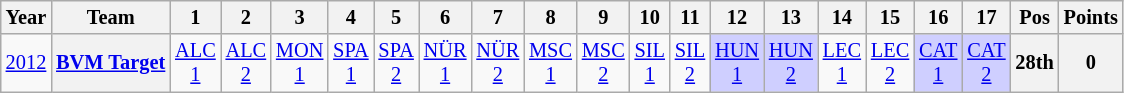<table class="wikitable" style="text-align:center; font-size:85%">
<tr>
<th>Year</th>
<th>Team</th>
<th>1</th>
<th>2</th>
<th>3</th>
<th>4</th>
<th>5</th>
<th>6</th>
<th>7</th>
<th>8</th>
<th>9</th>
<th>10</th>
<th>11</th>
<th>12</th>
<th>13</th>
<th>14</th>
<th>15</th>
<th>16</th>
<th>17</th>
<th>Pos</th>
<th>Points</th>
</tr>
<tr>
<td><a href='#'>2012</a></td>
<th nowrap><a href='#'>BVM Target</a></th>
<td><a href='#'>ALC<br>1</a></td>
<td><a href='#'>ALC<br>2</a></td>
<td><a href='#'>MON<br>1</a></td>
<td><a href='#'>SPA<br>1</a></td>
<td><a href='#'>SPA<br>2</a></td>
<td><a href='#'>NÜR<br>1</a></td>
<td><a href='#'>NÜR<br>2</a></td>
<td><a href='#'>MSC<br>1</a></td>
<td><a href='#'>MSC<br>2</a></td>
<td><a href='#'>SIL<br>1</a></td>
<td><a href='#'>SIL<br>2</a></td>
<td style="background:#CFCFFF;"><a href='#'>HUN<br>1</a><br></td>
<td style="background:#CFCFFF;"><a href='#'>HUN<br>2</a><br></td>
<td><a href='#'>LEC<br>1</a></td>
<td><a href='#'>LEC<br>2</a></td>
<td style="background:#CFCFFF;"><a href='#'>CAT<br>1</a><br></td>
<td style="background:#CFCFFF;"><a href='#'>CAT<br>2</a><br></td>
<th>28th</th>
<th>0</th>
</tr>
</table>
